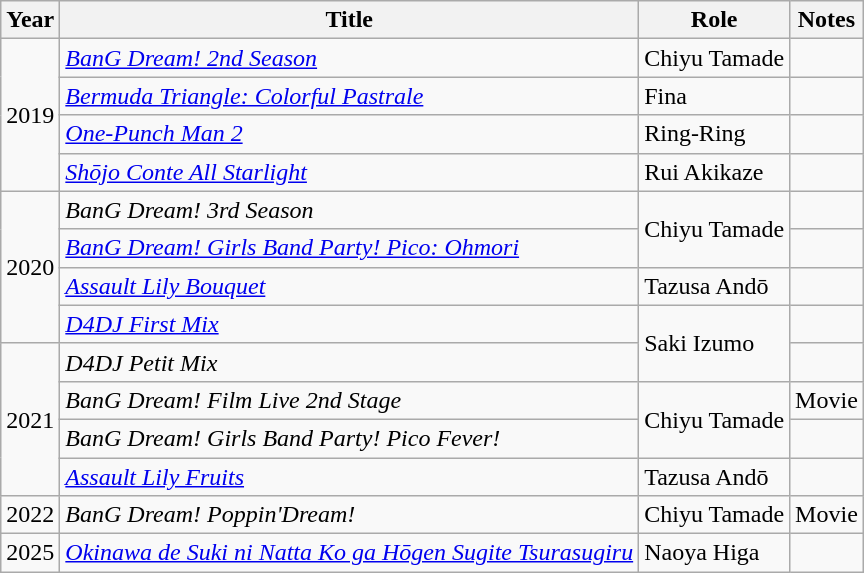<table class="wikitable">
<tr>
<th>Year</th>
<th>Title</th>
<th>Role</th>
<th>Notes</th>
</tr>
<tr>
<td rowspan=4>2019</td>
<td><em><a href='#'>BanG Dream! 2nd Season</a></em></td>
<td>Chiyu Tamade</td>
<td></td>
</tr>
<tr>
<td><em><a href='#'>Bermuda Triangle: Colorful Pastrale</a></em></td>
<td>Fina</td>
<td></td>
</tr>
<tr>
<td><em><a href='#'>One-Punch Man 2</a></em></td>
<td>Ring-Ring</td>
<td></td>
</tr>
<tr>
<td><em><a href='#'>Shōjo Conte All Starlight</a></em></td>
<td>Rui Akikaze</td>
<td></td>
</tr>
<tr>
<td rowspan=4>2020</td>
<td><em>BanG Dream! 3rd Season</em></td>
<td rowspan=2>Chiyu Tamade</td>
<td></td>
</tr>
<tr>
<td><em><a href='#'>BanG Dream! Girls Band Party! Pico: Ohmori</a></em></td>
<td></td>
</tr>
<tr>
<td><em><a href='#'>Assault Lily Bouquet</a></em></td>
<td>Tazusa Andō</td>
<td></td>
</tr>
<tr>
<td><em><a href='#'>D4DJ First Mix</a></em></td>
<td rowspan=2>Saki Izumo</td>
<td></td>
</tr>
<tr>
<td rowspan=4>2021</td>
<td><em>D4DJ Petit Mix</em></td>
<td></td>
</tr>
<tr>
<td><em>BanG Dream! Film Live 2nd Stage</em></td>
<td rowspan=2>Chiyu Tamade</td>
<td>Movie</td>
</tr>
<tr>
<td><em>BanG Dream! Girls Band Party! Pico Fever!</em></td>
<td></td>
</tr>
<tr>
<td><em><a href='#'>Assault Lily Fruits</a></em></td>
<td>Tazusa Andō</td>
<td></td>
</tr>
<tr>
<td>2022</td>
<td><em>BanG Dream! Poppin'Dream!</em></td>
<td>Chiyu Tamade</td>
<td>Movie</td>
</tr>
<tr>
<td>2025</td>
<td><em><a href='#'>Okinawa de Suki ni Natta Ko ga Hōgen Sugite Tsurasugiru</a></em></td>
<td>Naoya Higa</td>
<td></td>
</tr>
</table>
